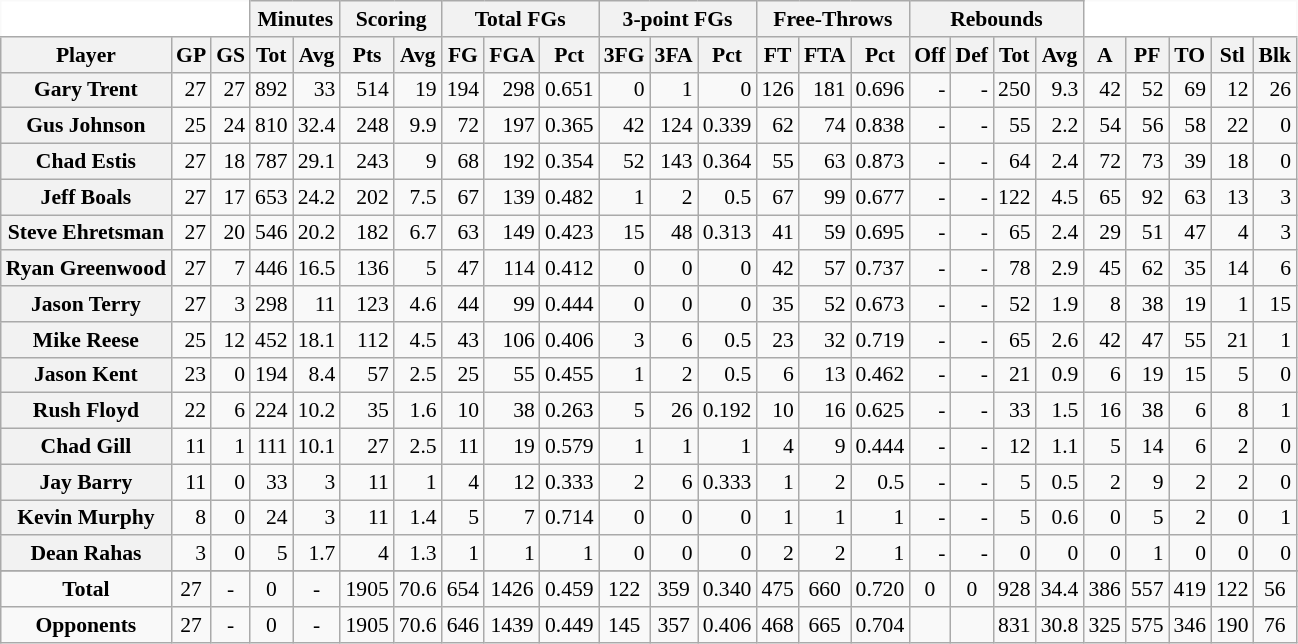<table class="wikitable sortable" border="1" style="font-size:90%;">
<tr>
<th colspan="3" style="border-top-style:hidden; border-left-style:hidden; background: white;"></th>
<th colspan="2" style=>Minutes</th>
<th colspan="2" style=>Scoring</th>
<th colspan="3" style=>Total FGs</th>
<th colspan="3" style=>3-point FGs</th>
<th colspan="3" style=>Free-Throws</th>
<th colspan="4" style=>Rebounds</th>
<th colspan="5" style="border-top-style:hidden; border-right-style:hidden; background: white;"></th>
</tr>
<tr>
<th scope="col" style=>Player</th>
<th scope="col" style=>GP</th>
<th scope="col" style=>GS</th>
<th scope="col" style=>Tot</th>
<th scope="col" style=>Avg</th>
<th scope="col" style=>Pts</th>
<th scope="col" style=>Avg</th>
<th scope="col" style=>FG</th>
<th scope="col" style=>FGA</th>
<th scope="col" style=>Pct</th>
<th scope="col" style=>3FG</th>
<th scope="col" style=>3FA</th>
<th scope="col" style=>Pct</th>
<th scope="col" style=>FT</th>
<th scope="col" style=>FTA</th>
<th scope="col" style=>Pct</th>
<th scope="col" style=>Off</th>
<th scope="col" style=>Def</th>
<th scope="col" style=>Tot</th>
<th scope="col" style=>Avg</th>
<th scope="col" style=>A</th>
<th scope="col" style=>PF</th>
<th scope="col" style=>TO</th>
<th scope="col" style=>Stl</th>
<th scope="col" style=>Blk</th>
</tr>
<tr>
<th>Gary Trent</th>
<td align="right">27</td>
<td align="right">27</td>
<td align="right">892</td>
<td align="right">33</td>
<td align="right">514</td>
<td align="right">19</td>
<td align="right">194</td>
<td align="right">298</td>
<td align="right">0.651</td>
<td align="right">0</td>
<td align="right">1</td>
<td align="right">0</td>
<td align="right">126</td>
<td align="right">181</td>
<td align="right">0.696</td>
<td align="right">-</td>
<td align="right">-</td>
<td align="right">250</td>
<td align="right">9.3</td>
<td align="right">42</td>
<td align="right">52</td>
<td align="right">69</td>
<td align="right">12</td>
<td align="right">26</td>
</tr>
<tr>
<th>Gus Johnson</th>
<td align="right">25</td>
<td align="right">24</td>
<td align="right">810</td>
<td align="right">32.4</td>
<td align="right">248</td>
<td align="right">9.9</td>
<td align="right">72</td>
<td align="right">197</td>
<td align="right">0.365</td>
<td align="right">42</td>
<td align="right">124</td>
<td align="right">0.339</td>
<td align="right">62</td>
<td align="right">74</td>
<td align="right">0.838</td>
<td align="right">-</td>
<td align="right">-</td>
<td align="right">55</td>
<td align="right">2.2</td>
<td align="right">54</td>
<td align="right">56</td>
<td align="right">58</td>
<td align="right">22</td>
<td align="right">0</td>
</tr>
<tr>
<th>Chad Estis</th>
<td align="right">27</td>
<td align="right">18</td>
<td align="right">787</td>
<td align="right">29.1</td>
<td align="right">243</td>
<td align="right">9</td>
<td align="right">68</td>
<td align="right">192</td>
<td align="right">0.354</td>
<td align="right">52</td>
<td align="right">143</td>
<td align="right">0.364</td>
<td align="right">55</td>
<td align="right">63</td>
<td align="right">0.873</td>
<td align="right">-</td>
<td align="right">-</td>
<td align="right">64</td>
<td align="right">2.4</td>
<td align="right">72</td>
<td align="right">73</td>
<td align="right">39</td>
<td align="right">18</td>
<td align="right">0</td>
</tr>
<tr>
<th>Jeff Boals</th>
<td align="right">27</td>
<td align="right">17</td>
<td align="right">653</td>
<td align="right">24.2</td>
<td align="right">202</td>
<td align="right">7.5</td>
<td align="right">67</td>
<td align="right">139</td>
<td align="right">0.482</td>
<td align="right">1</td>
<td align="right">2</td>
<td align="right">0.5</td>
<td align="right">67</td>
<td align="right">99</td>
<td align="right">0.677</td>
<td align="right">-</td>
<td align="right">-</td>
<td align="right">122</td>
<td align="right">4.5</td>
<td align="right">65</td>
<td align="right">92</td>
<td align="right">63</td>
<td align="right">13</td>
<td align="right">3</td>
</tr>
<tr>
<th>Steve Ehretsman</th>
<td align="right">27</td>
<td align="right">20</td>
<td align="right">546</td>
<td align="right">20.2</td>
<td align="right">182</td>
<td align="right">6.7</td>
<td align="right">63</td>
<td align="right">149</td>
<td align="right">0.423</td>
<td align="right">15</td>
<td align="right">48</td>
<td align="right">0.313</td>
<td align="right">41</td>
<td align="right">59</td>
<td align="right">0.695</td>
<td align="right">-</td>
<td align="right">-</td>
<td align="right">65</td>
<td align="right">2.4</td>
<td align="right">29</td>
<td align="right">51</td>
<td align="right">47</td>
<td align="right">4</td>
<td align="right">3</td>
</tr>
<tr>
<th>Ryan Greenwood</th>
<td align="right">27</td>
<td align="right">7</td>
<td align="right">446</td>
<td align="right">16.5</td>
<td align="right">136</td>
<td align="right">5</td>
<td align="right">47</td>
<td align="right">114</td>
<td align="right">0.412</td>
<td align="right">0</td>
<td align="right">0</td>
<td align="right">0</td>
<td align="right">42</td>
<td align="right">57</td>
<td align="right">0.737</td>
<td align="right">-</td>
<td align="right">-</td>
<td align="right">78</td>
<td align="right">2.9</td>
<td align="right">45</td>
<td align="right">62</td>
<td align="right">35</td>
<td align="right">14</td>
<td align="right">6</td>
</tr>
<tr>
<th>Jason Terry</th>
<td align="right">27</td>
<td align="right">3</td>
<td align="right">298</td>
<td align="right">11</td>
<td align="right">123</td>
<td align="right">4.6</td>
<td align="right">44</td>
<td align="right">99</td>
<td align="right">0.444</td>
<td align="right">0</td>
<td align="right">0</td>
<td align="right">0</td>
<td align="right">35</td>
<td align="right">52</td>
<td align="right">0.673</td>
<td align="right">-</td>
<td align="right">-</td>
<td align="right">52</td>
<td align="right">1.9</td>
<td align="right">8</td>
<td align="right">38</td>
<td align="right">19</td>
<td align="right">1</td>
<td align="right">15</td>
</tr>
<tr>
<th>Mike Reese</th>
<td align="right">25</td>
<td align="right">12</td>
<td align="right">452</td>
<td align="right">18.1</td>
<td align="right">112</td>
<td align="right">4.5</td>
<td align="right">43</td>
<td align="right">106</td>
<td align="right">0.406</td>
<td align="right">3</td>
<td align="right">6</td>
<td align="right">0.5</td>
<td align="right">23</td>
<td align="right">32</td>
<td align="right">0.719</td>
<td align="right">-</td>
<td align="right">-</td>
<td align="right">65</td>
<td align="right">2.6</td>
<td align="right">42</td>
<td align="right">47</td>
<td align="right">55</td>
<td align="right">21</td>
<td align="right">1</td>
</tr>
<tr>
<th>Jason Kent</th>
<td align="right">23</td>
<td align="right">0</td>
<td align="right">194</td>
<td align="right">8.4</td>
<td align="right">57</td>
<td align="right">2.5</td>
<td align="right">25</td>
<td align="right">55</td>
<td align="right">0.455</td>
<td align="right">1</td>
<td align="right">2</td>
<td align="right">0.5</td>
<td align="right">6</td>
<td align="right">13</td>
<td align="right">0.462</td>
<td align="right">-</td>
<td align="right">-</td>
<td align="right">21</td>
<td align="right">0.9</td>
<td align="right">6</td>
<td align="right">19</td>
<td align="right">15</td>
<td align="right">5</td>
<td align="right">0</td>
</tr>
<tr>
<th>Rush Floyd</th>
<td align="right">22</td>
<td align="right">6</td>
<td align="right">224</td>
<td align="right">10.2</td>
<td align="right">35</td>
<td align="right">1.6</td>
<td align="right">10</td>
<td align="right">38</td>
<td align="right">0.263</td>
<td align="right">5</td>
<td align="right">26</td>
<td align="right">0.192</td>
<td align="right">10</td>
<td align="right">16</td>
<td align="right">0.625</td>
<td align="right">-</td>
<td align="right">-</td>
<td align="right">33</td>
<td align="right">1.5</td>
<td align="right">16</td>
<td align="right">38</td>
<td align="right">6</td>
<td align="right">8</td>
<td align="right">1</td>
</tr>
<tr>
<th>Chad Gill</th>
<td align="right">11</td>
<td align="right">1</td>
<td align="right">111</td>
<td align="right">10.1</td>
<td align="right">27</td>
<td align="right">2.5</td>
<td align="right">11</td>
<td align="right">19</td>
<td align="right">0.579</td>
<td align="right">1</td>
<td align="right">1</td>
<td align="right">1</td>
<td align="right">4</td>
<td align="right">9</td>
<td align="right">0.444</td>
<td align="right">-</td>
<td align="right">-</td>
<td align="right">12</td>
<td align="right">1.1</td>
<td align="right">5</td>
<td align="right">14</td>
<td align="right">6</td>
<td align="right">2</td>
<td align="right">0</td>
</tr>
<tr>
<th>Jay Barry</th>
<td align="right">11</td>
<td align="right">0</td>
<td align="right">33</td>
<td align="right">3</td>
<td align="right">11</td>
<td align="right">1</td>
<td align="right">4</td>
<td align="right">12</td>
<td align="right">0.333</td>
<td align="right">2</td>
<td align="right">6</td>
<td align="right">0.333</td>
<td align="right">1</td>
<td align="right">2</td>
<td align="right">0.5</td>
<td align="right">-</td>
<td align="right">-</td>
<td align="right">5</td>
<td align="right">0.5</td>
<td align="right">2</td>
<td align="right">9</td>
<td align="right">2</td>
<td align="right">2</td>
<td align="right">0</td>
</tr>
<tr>
<th>Kevin Murphy</th>
<td align="right">8</td>
<td align="right">0</td>
<td align="right">24</td>
<td align="right">3</td>
<td align="right">11</td>
<td align="right">1.4</td>
<td align="right">5</td>
<td align="right">7</td>
<td align="right">0.714</td>
<td align="right">0</td>
<td align="right">0</td>
<td align="right">0</td>
<td align="right">1</td>
<td align="right">1</td>
<td align="right">1</td>
<td align="right">-</td>
<td align="right">-</td>
<td align="right">5</td>
<td align="right">0.6</td>
<td align="right">0</td>
<td align="right">5</td>
<td align="right">2</td>
<td align="right">0</td>
<td align="right">1</td>
</tr>
<tr>
<th>Dean Rahas</th>
<td align="right">3</td>
<td align="right">0</td>
<td align="right">5</td>
<td align="right">1.7</td>
<td align="right">4</td>
<td align="right">1.3</td>
<td align="right">1</td>
<td align="right">1</td>
<td align="right">1</td>
<td align="right">0</td>
<td align="right">0</td>
<td align="right">0</td>
<td align="right">2</td>
<td align="right">2</td>
<td align="right">1</td>
<td align="right">-</td>
<td align="right">-</td>
<td align="right">0</td>
<td align="right">0</td>
<td align="right">0</td>
<td align="right">1</td>
<td align="right">0</td>
<td align="right">0</td>
<td align="right">0</td>
</tr>
<tr>
</tr>
<tr class="sortbottom">
<td align="center" style=><strong>Total</strong></td>
<td align="center" style=>27</td>
<td align="center" style=>-</td>
<td align="center" style=>0</td>
<td align="center" style=>-</td>
<td align="center" style=>1905</td>
<td align="center" style=>70.6</td>
<td align="center" style=>654</td>
<td align="center" style=>1426</td>
<td align="center" style=>0.459</td>
<td align="center" style=>122</td>
<td align="center" style=>359</td>
<td align="center" style=>0.340</td>
<td align="center" style=>475</td>
<td align="center" style=>660</td>
<td align="center" style=>0.720</td>
<td align="center" style=>0</td>
<td align="center" style=>0</td>
<td align="center" style=>928</td>
<td align="center" style=>34.4</td>
<td align="center" style=>386</td>
<td align="center" style=>557</td>
<td align="center" style=>419</td>
<td align="center" style=>122</td>
<td align="center" style=>56</td>
</tr>
<tr class="sortbottom">
<td align="center"><strong>Opponents</strong></td>
<td align="center">27</td>
<td align="center">-</td>
<td align="center">0</td>
<td align="center">-</td>
<td align="center">1905</td>
<td align="center">70.6</td>
<td align="center">646</td>
<td align="center">1439</td>
<td align="center">0.449</td>
<td align="center">145</td>
<td align="center">357</td>
<td align="center">0.406</td>
<td align="center">468</td>
<td align="center">665</td>
<td align="center">0.704</td>
<td align="center"></td>
<td align="center"></td>
<td align="center">831</td>
<td align="center">30.8</td>
<td align="center">325</td>
<td align="center">575</td>
<td align="center">346</td>
<td align="center">190</td>
<td align="center">76</td>
</tr>
</table>
